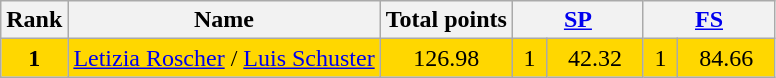<table class="wikitable sortable">
<tr>
<th>Rank</th>
<th>Name</th>
<th>Total points</th>
<th colspan="2" width="80px"><a href='#'>SP</a></th>
<th colspan="2" width="80px"><a href='#'>FS</a></th>
</tr>
<tr bgcolor="gold">
<td align="center"><strong>1</strong></td>
<td><a href='#'>Letizia Roscher</a> / <a href='#'>Luis Schuster</a></td>
<td align="center">126.98</td>
<td align="center">1</td>
<td align="center">42.32</td>
<td align="center">1</td>
<td align="center">84.66</td>
</tr>
</table>
